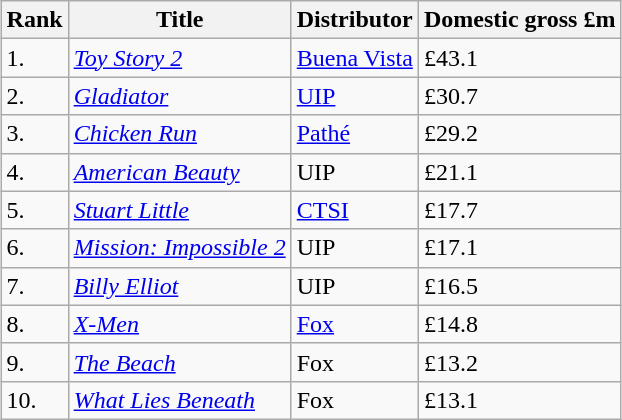<table class="wikitable sortable" style="margin:auto; margin:auto;">
<tr>
<th>Rank</th>
<th>Title</th>
<th>Distributor</th>
<th>Domestic gross £m</th>
</tr>
<tr>
<td>1.</td>
<td><em><a href='#'>Toy Story 2</a></em></td>
<td><a href='#'>Buena Vista</a></td>
<td>£43.1</td>
</tr>
<tr>
<td>2.</td>
<td><em><a href='#'>Gladiator</a></em></td>
<td><a href='#'>UIP</a></td>
<td>£30.7</td>
</tr>
<tr>
<td>3.</td>
<td><em><a href='#'>Chicken Run</a></em></td>
<td><a href='#'>Pathé</a></td>
<td>£29.2</td>
</tr>
<tr>
<td>4.</td>
<td><em><a href='#'>American Beauty</a></em></td>
<td>UIP</td>
<td>£21.1</td>
</tr>
<tr>
<td>5.</td>
<td><em><a href='#'>Stuart Little</a></em></td>
<td><a href='#'>CTSI</a></td>
<td>£17.7</td>
</tr>
<tr>
<td>6.</td>
<td><em><a href='#'>Mission: Impossible 2</a></em></td>
<td>UIP</td>
<td>£17.1</td>
</tr>
<tr>
<td>7.</td>
<td><em><a href='#'>Billy Elliot</a></em></td>
<td>UIP</td>
<td>£16.5</td>
</tr>
<tr>
<td>8.</td>
<td><em><a href='#'>X-Men</a></em></td>
<td><a href='#'>Fox</a></td>
<td>£14.8</td>
</tr>
<tr>
<td>9.</td>
<td><em><a href='#'>The Beach</a></em></td>
<td>Fox</td>
<td>£13.2</td>
</tr>
<tr>
<td>10.</td>
<td><em><a href='#'>What Lies Beneath</a></em></td>
<td>Fox</td>
<td>£13.1</td>
</tr>
</table>
